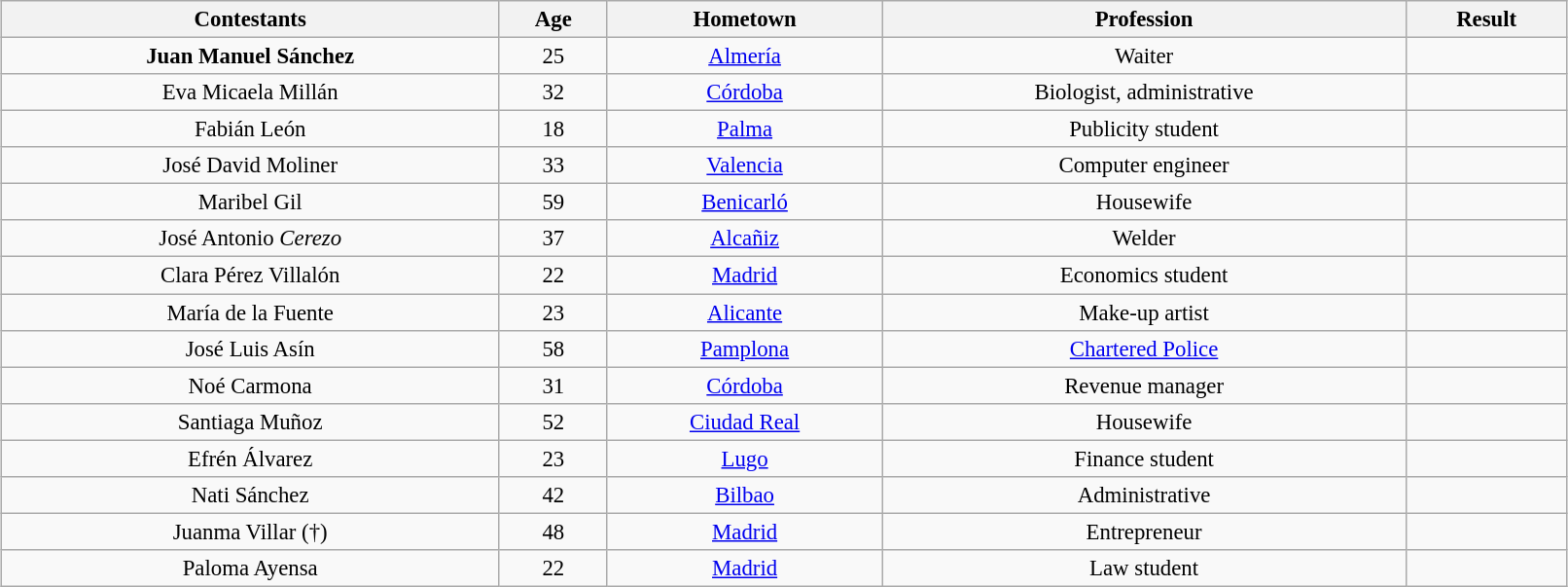<table class="wikitable sortable" style="margin:auto; text-align:center; width:85%; font-size:95%">
<tr>
<th>Contestants</th>
<th>Age</th>
<th>Hometown</th>
<th>Profession</th>
<th>Result</th>
</tr>
<tr>
<td><strong>Juan Manuel Sánchez</strong></td>
<td>25</td>
<td><a href='#'>Almería</a></td>
<td>Waiter</td>
<td></td>
</tr>
<tr>
<td>Eva Micaela Millán</td>
<td>32</td>
<td><a href='#'>Córdoba</a></td>
<td>Biologist, administrative</td>
<td></td>
</tr>
<tr>
<td>Fabián León</td>
<td>18</td>
<td><a href='#'>Palma</a></td>
<td>Publicity student</td>
<td></td>
</tr>
<tr>
<td>José David Moliner</td>
<td>33</td>
<td><a href='#'>Valencia</a></td>
<td>Computer engineer</td>
<td></td>
</tr>
<tr>
<td>Maribel Gil</td>
<td>59</td>
<td><a href='#'>Benicarló</a></td>
<td>Housewife</td>
<td></td>
</tr>
<tr>
<td>José Antonio <em>Cerezo</em></td>
<td>37</td>
<td><a href='#'>Alcañiz</a></td>
<td>Welder</td>
<td></td>
</tr>
<tr>
<td>Clara Pérez Villalón</td>
<td>22</td>
<td><a href='#'>Madrid</a></td>
<td>Economics student</td>
<td></td>
</tr>
<tr>
<td>María de la Fuente</td>
<td>23</td>
<td><a href='#'>Alicante</a></td>
<td>Make-up artist</td>
<td></td>
</tr>
<tr>
<td>José Luis Asín</td>
<td>58</td>
<td><a href='#'>Pamplona</a></td>
<td><a href='#'>Chartered Police</a></td>
<td></td>
</tr>
<tr>
<td>Noé Carmona</td>
<td>31</td>
<td><a href='#'>Córdoba</a></td>
<td>Revenue manager</td>
<td></td>
</tr>
<tr>
<td>Santiaga Muñoz</td>
<td>52</td>
<td><a href='#'>Ciudad Real</a></td>
<td>Housewife</td>
<td></td>
</tr>
<tr>
<td>Efrén Álvarez</td>
<td>23</td>
<td><a href='#'>Lugo</a></td>
<td>Finance student</td>
<td></td>
</tr>
<tr>
<td>Nati Sánchez</td>
<td>42</td>
<td><a href='#'>Bilbao</a></td>
<td>Administrative</td>
<td></td>
</tr>
<tr>
<td>Juanma Villar (†)</td>
<td>48</td>
<td><a href='#'>Madrid</a></td>
<td>Entrepreneur</td>
<td></td>
</tr>
<tr>
<td>Paloma Ayensa</td>
<td>22</td>
<td><a href='#'>Madrid</a></td>
<td>Law student</td>
<td></td>
</tr>
</table>
